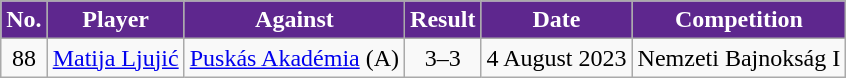<table class="wikitable plainrowheaders sortable">
<tr>
<th style="background-color:#5E278E;color:white">No.</th>
<th style="background-color:#5E278E;color:white">Player</th>
<th style="background-color:#5E278E;color:white">Against</th>
<th style="background-color:#5E278E;color:white">Result</th>
<th style="background-color:#5E278E;color:white">Date</th>
<th style="background-color:#5E278E;color:white">Competition</th>
</tr>
<tr>
<td style="text-align:center;">88</td>
<td style="text-align:left;"> <a href='#'>Matija Ljujić</a></td>
<td style="text-align:left;"><a href='#'>Puskás Akadémia</a> (A)</td>
<td style="text-align:center;">3–3</td>
<td style="text-align:left;">4 August 2023</td>
<td style="text-align:left;">Nemzeti Bajnokság I</td>
</tr>
</table>
